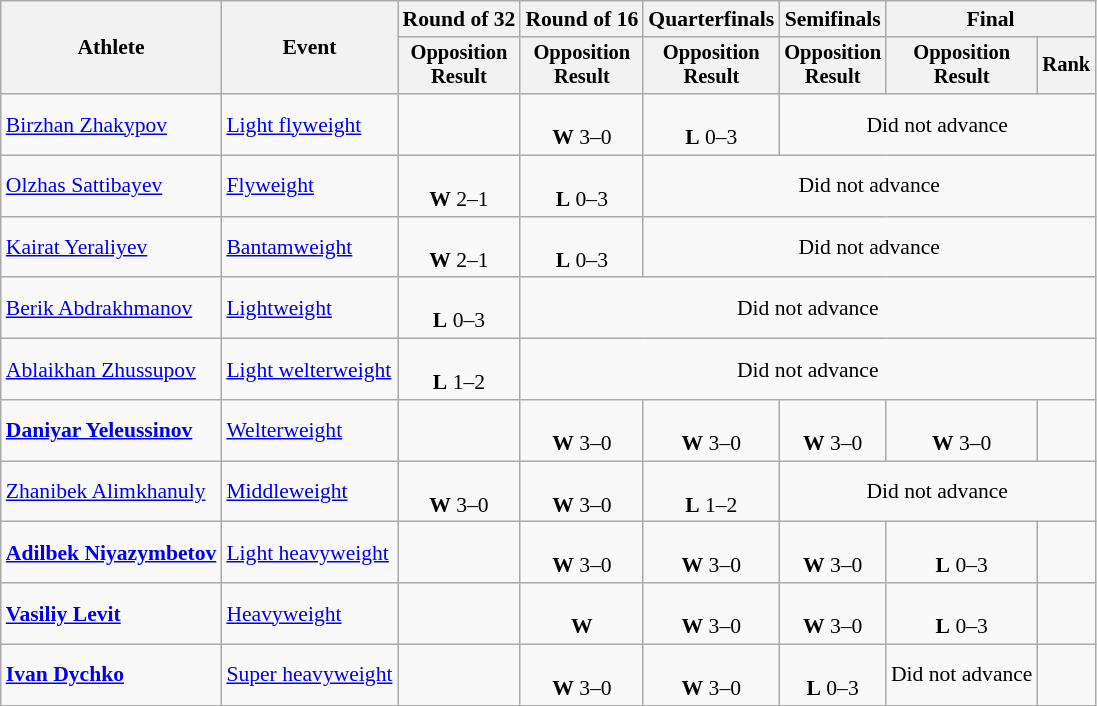<table class="wikitable" style="font-size:90%">
<tr>
<th rowspan="2">Athlete</th>
<th rowspan="2">Event</th>
<th>Round of 32</th>
<th>Round of 16</th>
<th>Quarterfinals</th>
<th>Semifinals</th>
<th colspan=2>Final</th>
</tr>
<tr style="font-size:95%">
<th>Opposition<br>Result</th>
<th>Opposition<br>Result</th>
<th>Opposition<br>Result</th>
<th>Opposition<br>Result</th>
<th>Opposition<br>Result</th>
<th>Rank</th>
</tr>
<tr align=center>
<td align=left><a href='#'>Birzhan Zhakypov</a></td>
<td align=left><a href='#'>Light flyweight</a></td>
<td></td>
<td><br><strong>W</strong> 3–0</td>
<td><br><strong>L</strong> 0–3</td>
<td colspan=3>Did not advance</td>
</tr>
<tr align=center>
<td align=left><a href='#'>Olzhas Sattibayev</a></td>
<td align=left><a href='#'>Flyweight</a></td>
<td><br><strong>W</strong> 2–1</td>
<td><br><strong>L</strong> 0–3</td>
<td colspan=4>Did not advance</td>
</tr>
<tr align=center>
<td align=left><a href='#'>Kairat Yeraliyev</a></td>
<td align=left><a href='#'>Bantamweight</a></td>
<td><br><strong>W</strong> 2–1</td>
<td><br><strong>L</strong> 0–3</td>
<td colspan=4>Did not advance</td>
</tr>
<tr align=center>
<td align=left><a href='#'>Berik Abdrakhmanov</a></td>
<td align=left><a href='#'>Lightweight</a></td>
<td><br><strong>L</strong> 0–3</td>
<td colspan=5>Did not advance</td>
</tr>
<tr align=center>
<td align=left><a href='#'>Ablaikhan Zhussupov</a></td>
<td align=left><a href='#'>Light welterweight</a></td>
<td><br><strong>L</strong> 1–2</td>
<td colspan=5>Did not advance</td>
</tr>
<tr align=center>
<td align=left><strong><a href='#'>Daniyar Yeleussinov</a></strong></td>
<td align=left><a href='#'>Welterweight</a></td>
<td></td>
<td><br><strong>W</strong> 3–0</td>
<td><br><strong>W</strong> 3–0</td>
<td><br><strong>W</strong> 3–0</td>
<td><br><strong>W</strong> 3–0</td>
<td></td>
</tr>
<tr align=center>
<td align=left><a href='#'>Zhanibek Alimkhanuly</a></td>
<td align=left><a href='#'>Middleweight</a></td>
<td><br><strong>W</strong> 3–0</td>
<td><br><strong>W</strong> 3–0</td>
<td><br><strong>L</strong> 1–2</td>
<td colspan=3>Did not advance</td>
</tr>
<tr align=center>
<td align=left><strong><a href='#'>Adilbek Niyazymbetov</a></strong></td>
<td align=left><a href='#'>Light heavyweight</a></td>
<td></td>
<td><br><strong>W</strong> 3–0</td>
<td><br><strong>W</strong> 3–0</td>
<td><br><strong>W</strong> 3–0</td>
<td><br><strong>L</strong> 0–3</td>
<td></td>
</tr>
<tr align=center>
<td align=left><strong><a href='#'>Vasiliy Levit</a></strong></td>
<td align=left><a href='#'>Heavyweight</a></td>
<td></td>
<td><br><strong>W</strong> </td>
<td><br><strong>W</strong> 3–0</td>
<td><br><strong>W</strong> 3–0</td>
<td><br><strong>L</strong> 0–3</td>
<td></td>
</tr>
<tr align=center>
<td align=left><strong><a href='#'>Ivan Dychko</a></strong></td>
<td align=left><a href='#'>Super heavyweight</a></td>
<td></td>
<td><br><strong>W</strong> 3–0</td>
<td><br><strong>W</strong> 3–0</td>
<td><br><strong>L</strong> 0–3</td>
<td>Did not advance</td>
<td></td>
</tr>
</table>
